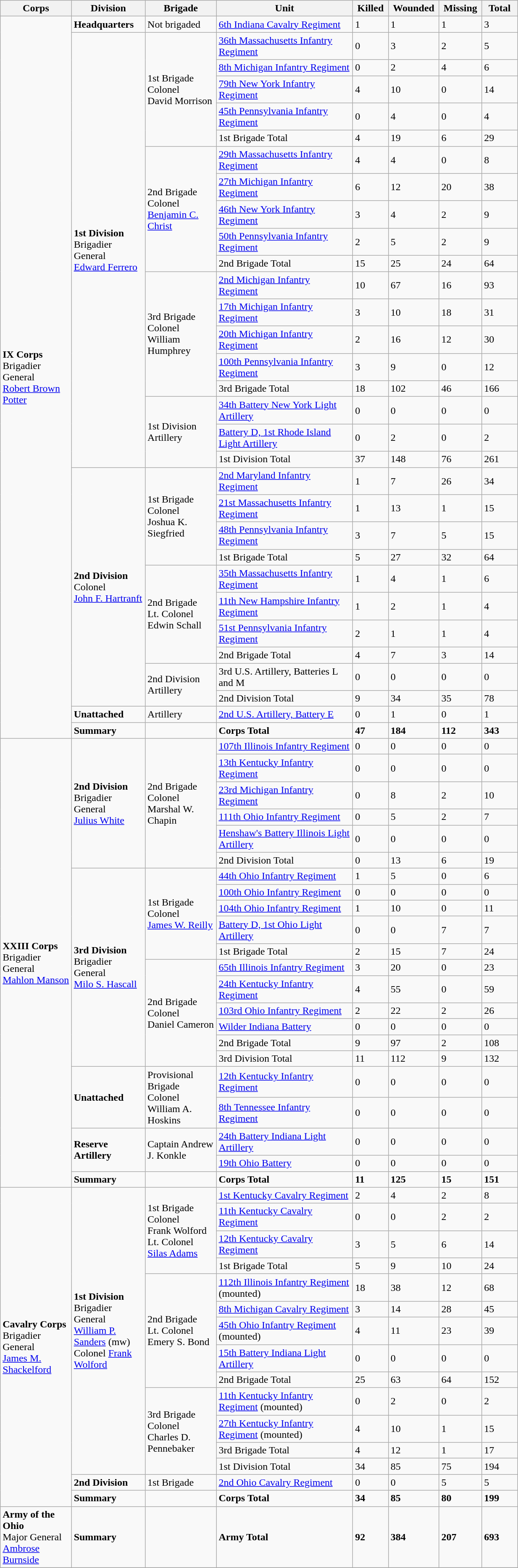<table class="wikitable mw-collapsible mw-collapsed" style="text-align:left; width:65%;">
<tr>
<th width=12%>Corps</th>
<th width=12%>Division</th>
<th width=12%>Brigade</th>
<th width=23%>Unit</th>
<th width=6%>Killed</th>
<th width=6%>Wounded</th>
<th width=6%>Missing</th>
<th width=6%>Total</th>
</tr>
<tr>
<td rowspan=31><strong>IX Corps</strong><br>Brigadier General<br><a href='#'>Robert Brown Potter</a></td>
<td rowspan=1><strong>Headquarters</strong></td>
<td rowspan=1>Not brigaded</td>
<td><a href='#'>6th Indiana Cavalry Regiment</a></td>
<td>1</td>
<td>1</td>
<td>1</td>
<td>3</td>
</tr>
<tr>
<td rowspan=18><strong>1st Division</strong><br>Brigadier General<br><a href='#'>Edward Ferrero</a></td>
<td rowspan=5>1st Brigade<br>Colonel<br>David Morrison</td>
<td><a href='#'>36th Massachusetts Infantry Regiment</a></td>
<td>0</td>
<td>3</td>
<td>2</td>
<td>5</td>
</tr>
<tr>
<td><a href='#'>8th Michigan Infantry Regiment</a></td>
<td>0</td>
<td>2</td>
<td>4</td>
<td>6</td>
</tr>
<tr>
<td><a href='#'>79th New York Infantry Regiment</a></td>
<td>4</td>
<td>10</td>
<td>0</td>
<td>14</td>
</tr>
<tr>
<td><a href='#'>45th Pennsylvania Infantry Regiment</a></td>
<td>0</td>
<td>4</td>
<td>0</td>
<td>4</td>
</tr>
<tr>
<td>1st Brigade Total</td>
<td>4</td>
<td>19</td>
<td>6</td>
<td>29</td>
</tr>
<tr>
<td rowspan=5>2nd Brigade<br>Colonel<br><a href='#'>Benjamin C. Christ</a></td>
<td><a href='#'>29th Massachusetts Infantry Regiment</a></td>
<td>4</td>
<td>4</td>
<td>0</td>
<td>8</td>
</tr>
<tr>
<td><a href='#'>27th Michigan Infantry Regiment</a></td>
<td>6</td>
<td>12</td>
<td>20</td>
<td>38</td>
</tr>
<tr>
<td><a href='#'>46th New York Infantry Regiment</a></td>
<td>3</td>
<td>4</td>
<td>2</td>
<td>9</td>
</tr>
<tr>
<td><a href='#'>50th Pennsylvania Infantry Regiment</a></td>
<td>2</td>
<td>5</td>
<td>2</td>
<td>9</td>
</tr>
<tr>
<td>2nd Brigade Total</td>
<td>15</td>
<td>25</td>
<td>24</td>
<td>64</td>
</tr>
<tr>
<td rowspan=5>3rd Brigade<br>Colonel<br>William Humphrey</td>
<td><a href='#'>2nd Michigan Infantry Regiment</a></td>
<td>10</td>
<td>67</td>
<td>16</td>
<td>93</td>
</tr>
<tr>
<td><a href='#'>17th Michigan Infantry Regiment</a></td>
<td>3</td>
<td>10</td>
<td>18</td>
<td>31</td>
</tr>
<tr>
<td><a href='#'>20th Michigan Infantry Regiment</a></td>
<td>2</td>
<td>16</td>
<td>12</td>
<td>30</td>
</tr>
<tr>
<td><a href='#'>100th Pennsylvania Infantry Regiment</a></td>
<td>3</td>
<td>9</td>
<td>0</td>
<td>12</td>
</tr>
<tr>
<td>3rd Brigade Total</td>
<td>18</td>
<td>102</td>
<td>46</td>
<td>166</td>
</tr>
<tr>
<td rowspan=3>1st Division<br>Artillery</td>
<td><a href='#'>34th Battery New York Light Artillery</a></td>
<td>0</td>
<td>0</td>
<td>0</td>
<td>0</td>
</tr>
<tr>
<td><a href='#'>Battery D, 1st Rhode Island Light Artillery</a></td>
<td>0</td>
<td>2</td>
<td>0</td>
<td>2</td>
</tr>
<tr>
<td>1st Division Total</td>
<td>37</td>
<td>148</td>
<td>76</td>
<td>261</td>
</tr>
<tr>
<td rowspan=10><strong>2nd Division</strong><br>Colonel<br><a href='#'>John F. Hartranft</a></td>
<td rowspan=4>1st Brigade<br>Colonel<br>Joshua K. Siegfried</td>
<td><a href='#'>2nd Maryland Infantry Regiment</a></td>
<td>1</td>
<td>7</td>
<td>26</td>
<td>34</td>
</tr>
<tr>
<td><a href='#'>21st Massachusetts Infantry Regiment</a></td>
<td>1</td>
<td>13</td>
<td>1</td>
<td>15</td>
</tr>
<tr>
<td><a href='#'>48th Pennsylvania Infantry Regiment</a></td>
<td>3</td>
<td>7</td>
<td>5</td>
<td>15</td>
</tr>
<tr>
<td>1st Brigade Total</td>
<td>5</td>
<td>27</td>
<td>32</td>
<td>64</td>
</tr>
<tr>
<td rowspan=4>2nd Brigade<br>Lt. Colonel<br>Edwin Schall</td>
<td><a href='#'>35th Massachusetts Infantry Regiment</a></td>
<td>1</td>
<td>4</td>
<td>1</td>
<td>6</td>
</tr>
<tr>
<td><a href='#'>11th New Hampshire Infantry Regiment</a></td>
<td>1</td>
<td>2</td>
<td>1</td>
<td>4</td>
</tr>
<tr>
<td><a href='#'>51st Pennsylvania Infantry Regiment</a></td>
<td>2</td>
<td>1</td>
<td>1</td>
<td>4</td>
</tr>
<tr>
<td>2nd Brigade Total</td>
<td>4</td>
<td>7</td>
<td>3</td>
<td>14</td>
</tr>
<tr>
<td rowspan=2>2nd Division<br>Artillery</td>
<td>3rd U.S. Artillery, Batteries L and M</td>
<td>0</td>
<td>0</td>
<td>0</td>
<td>0</td>
</tr>
<tr>
<td>2nd Division Total</td>
<td>9</td>
<td>34</td>
<td>35</td>
<td>78</td>
</tr>
<tr>
<td rowspan=1><strong>Unattached</strong></td>
<td rowspan=1>Artillery</td>
<td><a href='#'>2nd U.S. Artillery, Battery E</a></td>
<td>0</td>
<td>1</td>
<td>0</td>
<td>1</td>
</tr>
<tr>
<td rowspan=1><strong>Summary</strong></td>
<td rowspan=1></td>
<td><strong>Corps Total</strong></td>
<td><strong>47</strong></td>
<td><strong>184</strong></td>
<td><strong>112</strong></td>
<td><strong>343</strong></td>
</tr>
<tr>
<td rowspan=22><strong>XXIII Corps</strong><br>Brigadier General<br><a href='#'>Mahlon Manson</a></td>
<td rowspan=6><strong>2nd Division</strong><br>Brigadier General<br><a href='#'>Julius White</a></td>
<td rowspan=6>2nd Brigade<br>Colonel<br>Marshal W. Chapin</td>
<td><a href='#'>107th Illinois Infantry Regiment</a></td>
<td>0</td>
<td>0</td>
<td>0</td>
<td>0</td>
</tr>
<tr>
<td><a href='#'>13th Kentucky Infantry Regiment</a></td>
<td>0</td>
<td>0</td>
<td>0</td>
<td>0</td>
</tr>
<tr>
<td><a href='#'>23rd Michigan Infantry Regiment</a></td>
<td>0</td>
<td>8</td>
<td>2</td>
<td>10</td>
</tr>
<tr>
<td><a href='#'>111th Ohio Infantry Regiment</a></td>
<td>0</td>
<td>5</td>
<td>2</td>
<td>7</td>
</tr>
<tr>
<td><a href='#'>Henshaw's Battery Illinois Light Artillery</a></td>
<td>0</td>
<td>0</td>
<td>0</td>
<td>0</td>
</tr>
<tr>
<td>2nd Division Total</td>
<td>0</td>
<td>13</td>
<td>6</td>
<td>19</td>
</tr>
<tr>
<td rowspan=11><strong>3rd Division</strong><br>Brigadier General<br><a href='#'>Milo S. Hascall</a></td>
<td rowspan=5>1st Brigade<br>Colonel<br><a href='#'>James W. Reilly</a></td>
<td><a href='#'>44th Ohio Infantry Regiment</a></td>
<td>1</td>
<td>5</td>
<td>0</td>
<td>6</td>
</tr>
<tr>
<td><a href='#'>100th Ohio Infantry Regiment</a></td>
<td>0</td>
<td>0</td>
<td>0</td>
<td>0</td>
</tr>
<tr>
<td><a href='#'>104th Ohio Infantry Regiment</a></td>
<td>1</td>
<td>10</td>
<td>0</td>
<td>11</td>
</tr>
<tr>
<td><a href='#'>Battery D, 1st Ohio Light Artillery</a></td>
<td>0</td>
<td>0</td>
<td>7</td>
<td>7</td>
</tr>
<tr>
<td>1st Brigade Total</td>
<td>2</td>
<td>15</td>
<td>7</td>
<td>24</td>
</tr>
<tr>
<td rowspan=6>2nd Brigade<br>Colonel<br>Daniel Cameron</td>
<td><a href='#'>65th Illinois Infantry Regiment</a></td>
<td>3</td>
<td>20</td>
<td>0</td>
<td>23</td>
</tr>
<tr>
<td><a href='#'>24th Kentucky Infantry Regiment</a></td>
<td>4</td>
<td>55</td>
<td>0</td>
<td>59</td>
</tr>
<tr>
<td><a href='#'>103rd Ohio Infantry Regiment</a></td>
<td>2</td>
<td>22</td>
<td>2</td>
<td>26</td>
</tr>
<tr>
<td><a href='#'>Wilder Indiana Battery</a></td>
<td>0</td>
<td>0</td>
<td>0</td>
<td>0</td>
</tr>
<tr>
<td>2nd Brigade Total</td>
<td>9</td>
<td>97</td>
<td>2</td>
<td>108</td>
</tr>
<tr>
<td>3rd Division Total</td>
<td>11</td>
<td>112</td>
<td>9</td>
<td>132</td>
</tr>
<tr>
<td rowspan=2><strong>Unattached</strong></td>
<td rowspan=2>Provisional Brigade<br>Colonel William A. Hoskins</td>
<td><a href='#'>12th Kentucky Infantry Regiment</a></td>
<td>0</td>
<td>0</td>
<td>0</td>
<td>0</td>
</tr>
<tr>
<td><a href='#'>8th Tennessee Infantry Regiment</a></td>
<td>0</td>
<td>0</td>
<td>0</td>
<td>0</td>
</tr>
<tr>
<td rowspan=2><strong>Reserve Artillery</strong></td>
<td rowspan=2>Captain Andrew J. Konkle</td>
<td><a href='#'>24th Battery Indiana Light Artillery</a></td>
<td>0</td>
<td>0</td>
<td>0</td>
<td>0</td>
</tr>
<tr>
<td><a href='#'>19th Ohio Battery</a></td>
<td>0</td>
<td>0</td>
<td>0</td>
<td>0</td>
</tr>
<tr>
<td rowspan=1><strong>Summary</strong></td>
<td rowspan=1></td>
<td><strong>Corps Total</strong></td>
<td><strong>11</strong></td>
<td><strong>125</strong></td>
<td><strong>15</strong></td>
<td><strong>151</strong></td>
</tr>
<tr>
<td rowspan=15><strong>Cavalry Corps</strong><br>Brigadier General<br><a href='#'>James M. Shackelford</a></td>
<td rowspan=13><strong>1st Division</strong><br>Brigadier General<br><a href='#'>William P. Sanders</a> (mw)<br>Colonel <a href='#'>Frank Wolford</a></td>
<td rowspan=4>1st Brigade<br>Colonel<br>Frank Wolford<br>Lt. Colonel <a href='#'>Silas Adams</a></td>
<td><a href='#'>1st Kentucky Cavalry Regiment</a></td>
<td>2</td>
<td>4</td>
<td>2</td>
<td>8</td>
</tr>
<tr>
<td><a href='#'>11th Kentucky Cavalry Regiment</a></td>
<td>0</td>
<td>0</td>
<td>2</td>
<td>2</td>
</tr>
<tr>
<td><a href='#'>12th Kentucky Cavalry Regiment</a></td>
<td>3</td>
<td>5</td>
<td>6</td>
<td>14</td>
</tr>
<tr>
<td>1st Brigade Total</td>
<td>5</td>
<td>9</td>
<td>10</td>
<td>24</td>
</tr>
<tr>
<td rowspan=5>2nd Brigade<br>Lt. Colonel<br>Emery S. Bond</td>
<td><a href='#'>112th Illinois Infantry Regiment</a> (mounted)</td>
<td>18</td>
<td>38</td>
<td>12</td>
<td>68</td>
</tr>
<tr>
<td><a href='#'>8th Michigan Cavalry Regiment</a></td>
<td>3</td>
<td>14</td>
<td>28</td>
<td>45</td>
</tr>
<tr>
<td><a href='#'>45th Ohio Infantry Regiment</a> (mounted)</td>
<td>4</td>
<td>11</td>
<td>23</td>
<td>39</td>
</tr>
<tr>
<td><a href='#'>15th Battery Indiana Light Artillery</a></td>
<td>0</td>
<td>0</td>
<td>0</td>
<td>0</td>
</tr>
<tr>
<td>2nd Brigade Total</td>
<td>25</td>
<td>63</td>
<td>64</td>
<td>152</td>
</tr>
<tr>
<td rowspan=4>3rd Brigade<br>Colonel<br>Charles D. Pennebaker</td>
<td><a href='#'>11th Kentucky Infantry Regiment</a> (mounted)</td>
<td>0</td>
<td>2</td>
<td>0</td>
<td>2</td>
</tr>
<tr>
<td><a href='#'>27th Kentucky Infantry Regiment</a> (mounted)</td>
<td>4</td>
<td>10</td>
<td>1</td>
<td>15</td>
</tr>
<tr>
<td>3rd Brigade Total</td>
<td>4</td>
<td>12</td>
<td>1</td>
<td>17</td>
</tr>
<tr>
<td>1st Division Total</td>
<td>34</td>
<td>85</td>
<td>75</td>
<td>194</td>
</tr>
<tr>
<td rowspan=1><strong>2nd Division</strong></td>
<td rowspan=1>1st Brigade</td>
<td><a href='#'>2nd Ohio Cavalry Regiment</a></td>
<td>0</td>
<td>0</td>
<td>5</td>
<td>5</td>
</tr>
<tr>
<td rowspan=1><strong>Summary</strong></td>
<td rowspan=1></td>
<td><strong>Corps Total</strong></td>
<td><strong>34</strong></td>
<td><strong>85</strong></td>
<td><strong>80</strong></td>
<td><strong>199</strong></td>
</tr>
<tr>
<td rowspan=1><strong>Army of the Ohio</strong><br>Major General<br><a href='#'>Ambrose Burnside</a></td>
<td rowspan=1><strong>Summary</strong></td>
<td rowspan=1></td>
<td><strong>Army Total</strong></td>
<td><strong>92</strong></td>
<td><strong>384</strong></td>
<td><strong>207</strong></td>
<td><strong>693</strong></td>
</tr>
<tr>
</tr>
</table>
